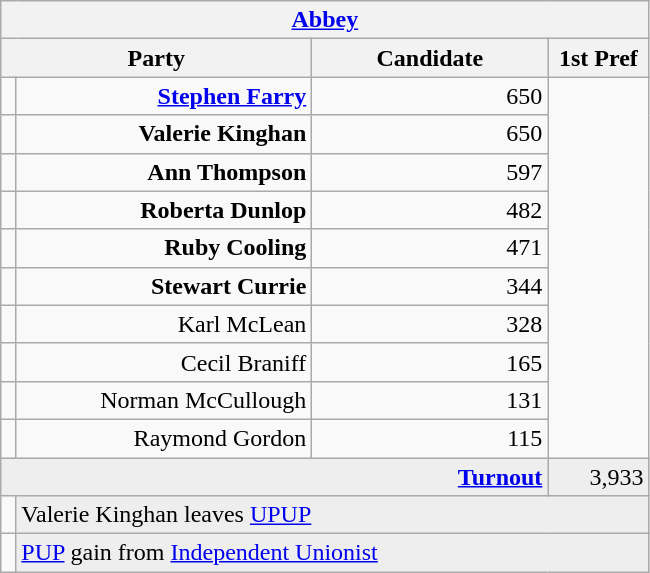<table class="wikitable">
<tr>
<th colspan="4" align="center"><a href='#'>Abbey</a></th>
</tr>
<tr>
<th colspan="2" align="center" width=200>Party</th>
<th width=150>Candidate</th>
<th width=60>1st Pref</th>
</tr>
<tr>
<td></td>
<td align="right"><strong><a href='#'>Stephen Farry</a></strong></td>
<td align="right">650</td>
</tr>
<tr>
<td></td>
<td align="right"><strong>Valerie Kinghan</strong></td>
<td align="right">650</td>
</tr>
<tr>
<td></td>
<td align="right"><strong>Ann Thompson</strong></td>
<td align="right">597</td>
</tr>
<tr>
<td></td>
<td align="right"><strong>Roberta Dunlop</strong></td>
<td align="right">482</td>
</tr>
<tr>
<td></td>
<td align="right"><strong>Ruby Cooling</strong></td>
<td align="right">471</td>
</tr>
<tr>
<td></td>
<td align="right"><strong>Stewart Currie</strong></td>
<td align="right">344</td>
</tr>
<tr>
<td></td>
<td align="right">Karl McLean</td>
<td align="right">328</td>
</tr>
<tr>
<td></td>
<td align="right">Cecil Braniff</td>
<td align="right">165</td>
</tr>
<tr>
<td></td>
<td align="right">Norman McCullough</td>
<td align="right">131</td>
</tr>
<tr>
<td></td>
<td align="right">Raymond Gordon</td>
<td align="right">115</td>
</tr>
<tr bgcolor="EEEEEE">
<td colspan=3 align="right"><strong><a href='#'>Turnout</a></strong></td>
<td align="right">3,933</td>
</tr>
<tr>
<td bgcolor=></td>
<td colspan=3 bgcolor="EEEEEE">Valerie Kinghan leaves <a href='#'>UPUP</a></td>
</tr>
<tr>
<td bgcolor=></td>
<td colspan=3 bgcolor="EEEEEE"><a href='#'>PUP</a> gain from <a href='#'>Independent Unionist</a></td>
</tr>
</table>
